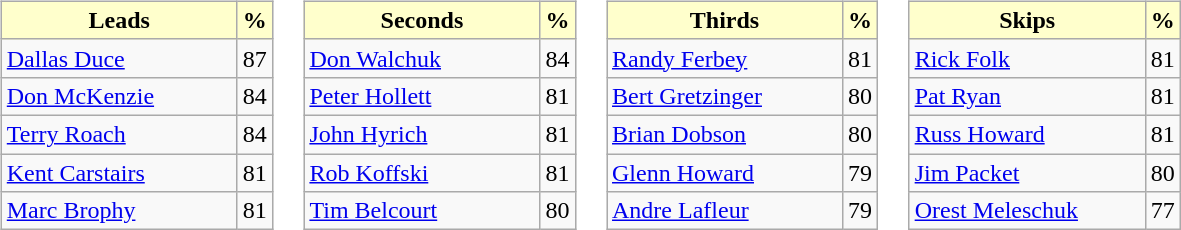<table>
<tr>
<td valign=top><br><table class="wikitable">
<tr>
<th style="background: #ffffcc; width:150px;">Leads</th>
<th style="background: #ffffcc;">%</th>
</tr>
<tr>
<td> <a href='#'>Dallas Duce</a></td>
<td>87</td>
</tr>
<tr>
<td> <a href='#'>Don McKenzie</a></td>
<td>84</td>
</tr>
<tr>
<td> <a href='#'>Terry Roach</a></td>
<td>84</td>
</tr>
<tr>
<td> <a href='#'>Kent Carstairs</a></td>
<td>81</td>
</tr>
<tr>
<td> <a href='#'>Marc Brophy</a></td>
<td>81</td>
</tr>
</table>
</td>
<td valign=top><br><table class="wikitable">
<tr>
<th style="background: #ffffcc; width:150px;">Seconds</th>
<th style="background: #ffffcc;">%</th>
</tr>
<tr>
<td> <a href='#'>Don Walchuk</a></td>
<td>84</td>
</tr>
<tr>
<td> <a href='#'>Peter Hollett</a></td>
<td>81</td>
</tr>
<tr>
<td> <a href='#'>John Hyrich</a></td>
<td>81</td>
</tr>
<tr>
<td> <a href='#'>Rob Koffski</a></td>
<td>81</td>
</tr>
<tr>
<td> <a href='#'>Tim Belcourt</a></td>
<td>80</td>
</tr>
</table>
</td>
<td valign=top><br><table class="wikitable">
<tr>
<th style="background: #ffffcc; width:150px;">Thirds</th>
<th style="background: #ffffcc;">%</th>
</tr>
<tr>
<td> <a href='#'>Randy Ferbey</a></td>
<td>81</td>
</tr>
<tr>
<td> <a href='#'>Bert Gretzinger</a></td>
<td>80</td>
</tr>
<tr>
<td> <a href='#'>Brian Dobson</a></td>
<td>80</td>
</tr>
<tr>
<td> <a href='#'>Glenn Howard</a></td>
<td>79</td>
</tr>
<tr>
<td> <a href='#'>Andre Lafleur</a></td>
<td>79</td>
</tr>
</table>
</td>
<td valign=top><br><table class="wikitable">
<tr>
<th style="background: #ffffcc; width:150px;">Skips</th>
<th style="background: #ffffcc;">%</th>
</tr>
<tr>
<td> <a href='#'>Rick Folk</a></td>
<td>81</td>
</tr>
<tr>
<td> <a href='#'>Pat Ryan</a></td>
<td>81</td>
</tr>
<tr>
<td> <a href='#'>Russ Howard</a></td>
<td>81</td>
</tr>
<tr>
<td> <a href='#'>Jim Packet</a></td>
<td>80</td>
</tr>
<tr>
<td> <a href='#'>Orest Meleschuk</a></td>
<td>77</td>
</tr>
</table>
</td>
</tr>
</table>
